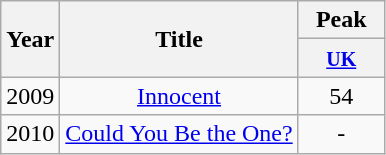<table class="wikitable" style="text-align:center;">
<tr>
<th rowspan="2">Year</th>
<th rowspan="2">Title</th>
<th colspan="1">Peak</th>
</tr>
<tr>
<th width="50"><small><a href='#'>UK</a></small></th>
</tr>
<tr>
<td rowspan="1">2009</td>
<td><a href='#'>Innocent</a></td>
<td>54</td>
</tr>
<tr>
<td rowspan="1">2010</td>
<td><a href='#'>Could You Be the One?</a></td>
<td>-</td>
</tr>
</table>
